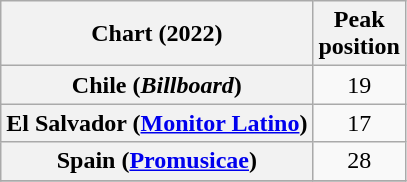<table class="wikitable sortable plainrowheaders" style="text-align:center">
<tr>
<th scope="col">Chart (2022)</th>
<th scope="col">Peak<br> position</th>
</tr>
<tr>
<th scope="row">Chile (<em>Billboard</em>)</th>
<td>19</td>
</tr>
<tr>
<th scope="row">El Salvador (<a href='#'>Monitor Latino</a>)</th>
<td>17</td>
</tr>
<tr>
<th scope="row">Spain (<a href='#'>Promusicae</a>)</th>
<td>28</td>
</tr>
<tr>
</tr>
</table>
